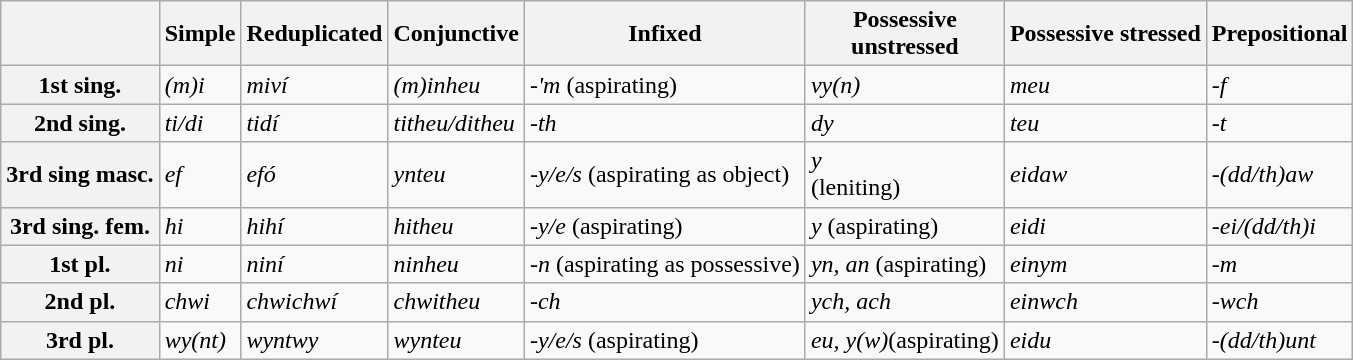<table class="wikitable">
<tr>
<th></th>
<th>Simple</th>
<th>Reduplicated</th>
<th>Conjunctive</th>
<th>Infixed</th>
<th>Possessive<br>unstressed</th>
<th>Possessive stressed</th>
<th>Prepositional</th>
</tr>
<tr>
<th>1st sing.</th>
<td><em>(m)i</em></td>
<td><em>miví</em></td>
<td><em>(m)inheu</em></td>
<td><em>-'m</em> (aspirating)</td>
<td><em>vy(n)</em></td>
<td><em>meu</em></td>
<td><em>-f</em></td>
</tr>
<tr>
<th>2nd sing.</th>
<td><em>ti/di</em></td>
<td><em>tidí</em></td>
<td><em>titheu/ditheu</em></td>
<td><em>-th</em></td>
<td><em>dy</em></td>
<td><em>teu</em></td>
<td><em>-t</em></td>
</tr>
<tr>
<th>3rd sing masc.</th>
<td><em>ef</em></td>
<td><em>efó</em></td>
<td><em>ynteu</em></td>
<td><em>-y/e/s</em> (aspirating as object)</td>
<td><em>y</em><br>(leniting)</td>
<td><em>eidaw</em></td>
<td><em>-(dd/th)aw</em></td>
</tr>
<tr>
<th>3rd sing. fem.</th>
<td><em>hi</em></td>
<td><em>hihí</em></td>
<td><em>hitheu</em></td>
<td><em>-y/e</em> (aspirating)</td>
<td><em>y</em> (aspirating)</td>
<td><em>eidi</em></td>
<td><em>-ei/(dd/th)i</em></td>
</tr>
<tr>
<th>1st pl.</th>
<td><em>ni</em></td>
<td><em>niní</em></td>
<td><em>ninheu</em></td>
<td><em>-n</em> (aspirating as possessive)</td>
<td><em>yn, an</em> (aspirating)</td>
<td><em>einym</em></td>
<td><em>-m</em></td>
</tr>
<tr>
<th>2nd pl.</th>
<td><em>chwi</em></td>
<td><em>chwichwí</em></td>
<td><em>chwitheu</em></td>
<td><em>-ch</em></td>
<td><em>ych, ach</em></td>
<td><em>einwch</em></td>
<td><em>-wch</em></td>
</tr>
<tr>
<th>3rd pl.</th>
<td><em>wy(nt)</em></td>
<td><em>wyntwy</em></td>
<td><em>wynteu</em></td>
<td><em>-y/e/s</em> (aspirating)</td>
<td><em>eu, y(w)</em>(aspirating)</td>
<td><em>eidu</em></td>
<td><em>-(dd/th)unt</em></td>
</tr>
</table>
